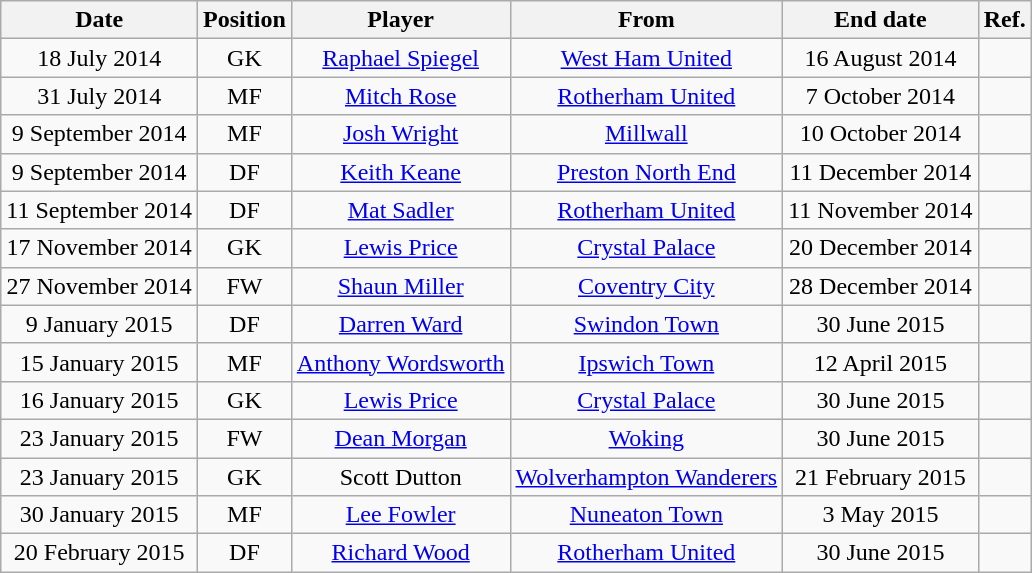<table class="wikitable" style="text-align: center">
<tr>
<th>Date</th>
<th>Position</th>
<th>Player</th>
<th>From</th>
<th>End date</th>
<th>Ref.</th>
</tr>
<tr>
<td>18 July 2014</td>
<td>GK</td>
<td><a href='#'>Raphael Spiegel</a></td>
<td><a href='#'>West Ham United</a></td>
<td>16 August 2014</td>
<td></td>
</tr>
<tr>
<td>31 July 2014</td>
<td>MF</td>
<td><a href='#'>Mitch Rose</a></td>
<td><a href='#'>Rotherham United</a></td>
<td>7 October 2014</td>
<td></td>
</tr>
<tr>
<td>9 September 2014</td>
<td>MF</td>
<td><a href='#'>Josh Wright</a></td>
<td><a href='#'>Millwall</a></td>
<td>10 October 2014</td>
<td></td>
</tr>
<tr>
<td>9 September 2014</td>
<td>DF</td>
<td><a href='#'>Keith Keane</a></td>
<td><a href='#'>Preston North End</a></td>
<td>11 December 2014</td>
<td></td>
</tr>
<tr>
<td>11 September 2014</td>
<td>DF</td>
<td><a href='#'>Mat Sadler</a></td>
<td><a href='#'>Rotherham United</a></td>
<td>11 November 2014</td>
<td></td>
</tr>
<tr>
<td>17 November 2014</td>
<td>GK</td>
<td><a href='#'>Lewis Price</a></td>
<td><a href='#'>Crystal Palace</a></td>
<td>20 December 2014</td>
<td></td>
</tr>
<tr>
<td>27 November 2014</td>
<td>FW</td>
<td><a href='#'>Shaun Miller</a></td>
<td><a href='#'>Coventry City</a></td>
<td>28 December 2014</td>
<td></td>
</tr>
<tr>
<td>9 January 2015</td>
<td>DF</td>
<td><a href='#'>Darren Ward</a></td>
<td><a href='#'>Swindon Town</a></td>
<td>30 June 2015</td>
<td></td>
</tr>
<tr>
<td>15 January 2015</td>
<td>MF</td>
<td><a href='#'>Anthony Wordsworth</a></td>
<td><a href='#'>Ipswich Town</a></td>
<td>12 April 2015</td>
<td></td>
</tr>
<tr>
<td>16 January 2015</td>
<td>GK</td>
<td><a href='#'>Lewis Price</a></td>
<td><a href='#'>Crystal Palace</a></td>
<td>30 June 2015</td>
<td></td>
</tr>
<tr>
<td>23 January 2015</td>
<td>FW</td>
<td><a href='#'>Dean Morgan</a></td>
<td><a href='#'>Woking</a></td>
<td>30 June 2015</td>
<td></td>
</tr>
<tr>
<td>23 January 2015</td>
<td>GK</td>
<td>Scott Dutton</td>
<td><a href='#'>Wolverhampton Wanderers</a></td>
<td>21 February 2015</td>
<td></td>
</tr>
<tr>
<td>30 January 2015</td>
<td>MF</td>
<td><a href='#'>Lee Fowler</a></td>
<td><a href='#'>Nuneaton Town</a></td>
<td>3 May 2015</td>
<td></td>
</tr>
<tr>
<td>20 February 2015</td>
<td>DF</td>
<td><a href='#'>Richard Wood</a></td>
<td><a href='#'>Rotherham United</a></td>
<td>30 June 2015</td>
<td></td>
</tr>
</table>
